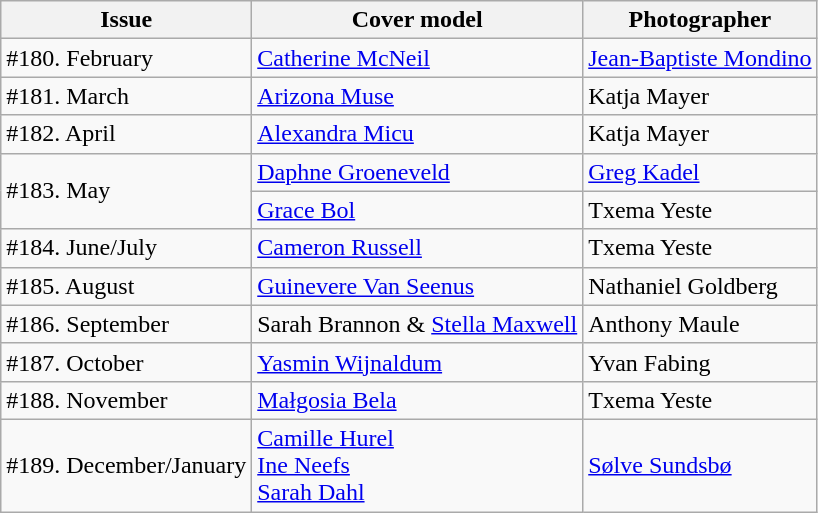<table class="sortable wikitable">
<tr>
<th>Issue</th>
<th>Cover model</th>
<th>Photographer</th>
</tr>
<tr>
<td>#180. February</td>
<td><a href='#'>Catherine McNeil</a></td>
<td><a href='#'>Jean-Baptiste Mondino</a></td>
</tr>
<tr>
<td>#181. March</td>
<td><a href='#'>Arizona Muse</a></td>
<td>Katja Mayer</td>
</tr>
<tr>
<td>#182. April</td>
<td><a href='#'>Alexandra Micu</a></td>
<td>Katja Mayer</td>
</tr>
<tr>
<td rowspan=2>#183. May</td>
<td><a href='#'>Daphne Groeneveld</a></td>
<td><a href='#'>Greg Kadel</a></td>
</tr>
<tr>
<td><a href='#'>Grace Bol</a></td>
<td>Txema Yeste</td>
</tr>
<tr>
<td>#184. June/July</td>
<td><a href='#'>Cameron Russell</a></td>
<td>Txema Yeste</td>
</tr>
<tr>
<td>#185. August</td>
<td><a href='#'>Guinevere Van Seenus</a></td>
<td>Nathaniel Goldberg</td>
</tr>
<tr>
<td>#186. September</td>
<td>Sarah Brannon & <a href='#'>Stella Maxwell</a></td>
<td>Anthony Maule</td>
</tr>
<tr>
<td>#187. October</td>
<td><a href='#'>Yasmin Wijnaldum</a></td>
<td>Yvan Fabing</td>
</tr>
<tr>
<td>#188. November</td>
<td><a href='#'>Małgosia Bela</a></td>
<td>Txema Yeste</td>
</tr>
<tr>
<td>#189. December/January</td>
<td><a href='#'>Camille Hurel</a><br><a href='#'>Ine Neefs</a><br><a href='#'>Sarah Dahl</a></td>
<td><a href='#'>Sølve Sundsbø</a></td>
</tr>
</table>
